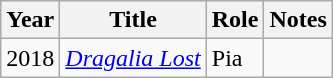<table class="wikitable sortable plainrowheaders">
<tr>
<th>Year</th>
<th>Title</th>
<th>Role</th>
<th class="unsortable">Notes</th>
</tr>
<tr>
<td>2018</td>
<td><em><a href='#'>Dragalia Lost</a></em></td>
<td>Pia</td>
<td></td>
</tr>
</table>
